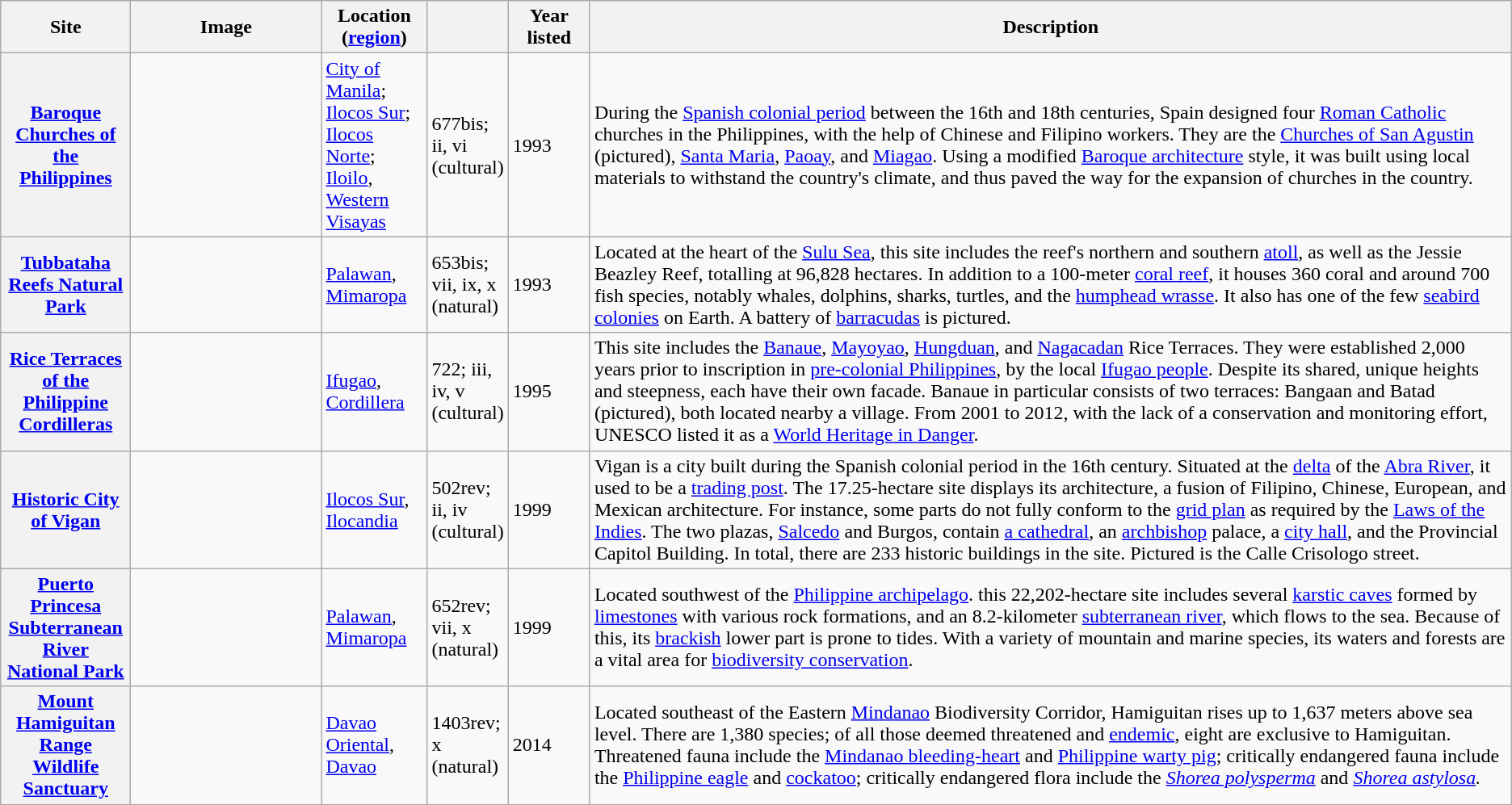<table class="wikitable sortable plainrowheaders">
<tr>
<th style="width:100px;" scope="col">Site</th>
<th class="unsortable" style="width:150px;" scope="col">Image</th>
<th style="width:80px;" scope="col">Location (<a href='#'>region</a>)</th>
<th style="width:50px;" scope="col"></th>
<th style="width:60px;" scope="col">Year listed</th>
<th scope="col" class="unsortable">Description</th>
</tr>
<tr>
<th scope="row"><a href='#'>Baroque Churches of the Philippines</a></th>
<td></td>
<td><a href='#'>City of Manila</a>; <a href='#'>Ilocos Sur</a>; <a href='#'>Ilocos Norte</a>; <a href='#'>Iloilo</a>, <a href='#'>Western Visayas</a></td>
<td>677bis; ii, vi (cultural)</td>
<td>1993</td>
<td>During the <a href='#'>Spanish colonial period</a> between the 16th and 18th centuries, Spain designed four <a href='#'>Roman Catholic</a> churches in the Philippines, with the help of Chinese and Filipino workers. They are the <a href='#'>Churches of San Agustin</a> (pictured), <a href='#'>Santa Maria</a>, <a href='#'>Paoay</a>, and <a href='#'>Miagao</a>. Using a modified <a href='#'>Baroque architecture</a> style, it was built using local materials to withstand the country's climate, and thus paved the way for the expansion of churches in the country.</td>
</tr>
<tr>
<th scope="row"><a href='#'>Tubbataha Reefs Natural Park</a></th>
<td></td>
<td><a href='#'>Palawan</a>, <a href='#'>Mimaropa</a></td>
<td>653bis; vii, ix, x (natural)</td>
<td>1993</td>
<td>Located at the heart of the <a href='#'>Sulu Sea</a>, this site includes the reef's northern and southern <a href='#'>atoll</a>, as well as the Jessie Beazley Reef, totalling at 96,828 hectares. In addition to a 100-meter <a href='#'>coral reef</a>, it houses 360 coral and around 700 fish species, notably whales, dolphins, sharks, turtles, and the <a href='#'>humphead wrasse</a>. It also has one of the few <a href='#'>seabird colonies</a> on Earth. A battery of <a href='#'>barracudas</a> is pictured.</td>
</tr>
<tr>
<th scope="row"><a href='#'>Rice Terraces of the Philippine Cordilleras</a></th>
<td></td>
<td><a href='#'>Ifugao</a>, <a href='#'>Cordillera</a></td>
<td>722; iii, iv, v (cultural)</td>
<td>1995</td>
<td>This site includes the <a href='#'>Banaue</a>, <a href='#'>Mayoyao</a>, <a href='#'>Hungduan</a>, and <a href='#'>Nagacadan</a> Rice Terraces. They were established 2,000 years prior to inscription in <a href='#'>pre-colonial Philippines</a>, by the local <a href='#'>Ifugao people</a>. Despite its shared, unique heights and steepness, each have their own facade. Banaue in particular consists of two terraces: Bangaan and Batad (pictured), both located nearby a village. From 2001 to 2012, with the lack of a conservation and monitoring effort, UNESCO listed it as a <a href='#'>World Heritage in Danger</a>.</td>
</tr>
<tr>
<th scope="row"><a href='#'>Historic City of Vigan</a></th>
<td></td>
<td><a href='#'>Ilocos Sur</a>, <a href='#'>Ilocandia</a></td>
<td>502rev; ii, iv (cultural)</td>
<td>1999</td>
<td>Vigan is a city built during the Spanish colonial period in the 16th century. Situated at the <a href='#'>delta</a> of the <a href='#'>Abra River</a>, it used to be a <a href='#'>trading post</a>. The 17.25-hectare site displays its architecture, a fusion of Filipino, Chinese, European, and Mexican architecture. For instance, some parts do not fully conform to the <a href='#'>grid plan</a> as required by the <a href='#'>Laws of the Indies</a>. The two plazas, <a href='#'>Salcedo</a> and Burgos, contain <a href='#'>a cathedral</a>, an <a href='#'>archbishop</a> palace, a <a href='#'>city hall</a>, and the Provincial Capitol Building. In total, there are 233 historic buildings in the site. Pictured is the Calle Crisologo street.</td>
</tr>
<tr>
<th scope="row"><a href='#'>Puerto Princesa Subterranean River National Park</a></th>
<td></td>
<td><a href='#'>Palawan</a>, <a href='#'>Mimaropa</a></td>
<td>652rev; vii, x (natural)</td>
<td>1999</td>
<td>Located southwest of the <a href='#'>Philippine archipelago</a>. this 22,202-hectare site includes several <a href='#'>karstic caves</a> formed by <a href='#'>limestones</a> with various rock formations, and an 8.2-kilometer <a href='#'>subterranean river</a>, which flows to the sea. Because of this, its <a href='#'>brackish</a> lower part is prone to tides. With a variety of mountain and marine species, its waters and forests are a vital area for <a href='#'>biodiversity conservation</a>.</td>
</tr>
<tr>
<th scope="row"><a href='#'>Mount Hamiguitan Range Wildlife Sanctuary</a></th>
<td></td>
<td><a href='#'>Davao Oriental</a>, <a href='#'>Davao</a></td>
<td>1403rev; x (natural)</td>
<td>2014</td>
<td>Located southeast of the Eastern <a href='#'>Mindanao</a> Biodiversity Corridor, Hamiguitan rises up to 1,637 meters above sea level. There are 1,380 species; of all those deemed threatened and <a href='#'>endemic</a>, eight are exclusive to Hamiguitan. Threatened fauna include the <a href='#'>Mindanao bleeding-heart</a> and <a href='#'>Philippine warty pig</a>; critically endangered fauna include the <a href='#'>Philippine eagle</a> and <a href='#'>cockatoo</a>; critically endangered flora include the <em><a href='#'>Shorea polysperma</a></em> and <em><a href='#'>Shorea astylosa</a>.</em></td>
</tr>
</table>
